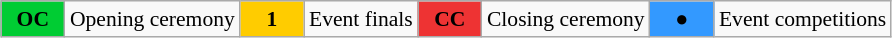<table class="wikitable" style="margin:0.5em auto; font-size:90%; position:relative">
<tr>
<td style="width:2.5em; background:#00cc33; text-align:center"><strong>OC</strong></td>
<td>Opening ceremony</td>
<td style="width:2.5em; background:#ffcc00; text-align:center"><strong>1</strong></td>
<td>Event finals</td>
<td style="width:2.5em; background:#ee3333; text-align:center"><strong>CC</strong></td>
<td>Closing ceremony</td>
<td style="width:2.5em; background:#3399ff; text-align:center">●</td>
<td>Event competitions</td>
</tr>
</table>
